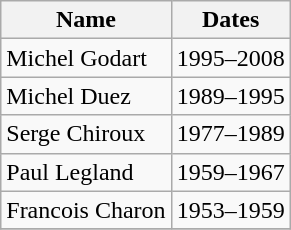<table class="wikitable">
<tr>
<th>Name</th>
<th>Dates</th>
</tr>
<tr>
<td>Michel Godart</td>
<td>1995–2008</td>
</tr>
<tr>
<td>Michel Duez</td>
<td>1989–1995</td>
</tr>
<tr>
<td>Serge Chiroux</td>
<td>1977–1989</td>
</tr>
<tr>
<td>Paul Legland</td>
<td>1959–1967</td>
</tr>
<tr>
<td>Francois Charon</td>
<td>1953–1959</td>
</tr>
<tr>
</tr>
</table>
